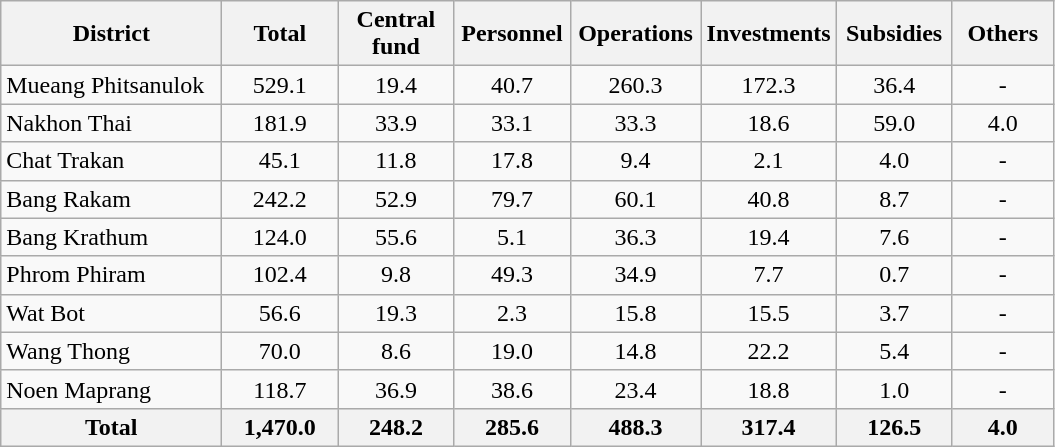<table class="wikitable sortable">
<tr>
<th style="width:140px;">District</th>
<th style="width:70px;">Total</th>
<th style="width:70px;">Central fund</th>
<th style="width:70px;">Personnel</th>
<th style="width:80px;">Operations</th>
<th style="widht:80px;">Investments</th>
<th style="width:70px;">Subsidies</th>
<th style="width:60px;">Others</th>
</tr>
<tr>
<td>Mueang Phitsanulok</td>
<td style="text-align:center;">529.1</td>
<td style="text-align:center;">19.4</td>
<td style="text-align:center;">40.7</td>
<td style="text-align:center;">260.3</td>
<td style="text-align:center;">172.3</td>
<td style="text-align:center;">36.4</td>
<td style="text-align:center;">-</td>
</tr>
<tr>
<td>Nakhon Thai</td>
<td style="text-align:center;">181.9</td>
<td style="text-align:center;">33.9</td>
<td style="text-align:center;">33.1</td>
<td style="text-align:center;">33.3</td>
<td style="text-align:center;">18.6</td>
<td style="text-align:center;">59.0</td>
<td style="text-align:center;">4.0</td>
</tr>
<tr>
<td>Chat Trakan</td>
<td style="text-align:center;">45.1</td>
<td style="text-align:center;">11.8</td>
<td style="text-align:center;">17.8</td>
<td style="text-align:center;">9.4</td>
<td style="text-align:center;">2.1</td>
<td style="text-align:center;">4.0</td>
<td style="text-align:center;">-</td>
</tr>
<tr>
<td>Bang Rakam</td>
<td style="text-align:center;">242.2</td>
<td style="text-align:center;">52.9</td>
<td style="text-align:center;">79.7</td>
<td style="text-align:center;">60.1</td>
<td style="text-align:center;">40.8</td>
<td style="text-align:center;">8.7</td>
<td style="text-align:center;">-</td>
</tr>
<tr>
<td>Bang Krathum</td>
<td style="text-align:center;">124.0</td>
<td style="text-align:center;">55.6</td>
<td style="text-align:center;">5.1</td>
<td style="text-align:center;">36.3</td>
<td style="text-align:center;">19.4</td>
<td style="text-align:center;">7.6</td>
<td style="text-align:center;">-</td>
</tr>
<tr>
<td>Phrom Phiram</td>
<td style="text-align:center;">102.4</td>
<td style="text-align:center;">9.8</td>
<td style="text-align:center;">49.3</td>
<td style="text-align:center;">34.9</td>
<td style="text-align:center;">7.7</td>
<td style="text-align:center;">0.7</td>
<td style="text-align:center;">-</td>
</tr>
<tr>
<td>Wat Bot</td>
<td style="text-align:center;">56.6</td>
<td style="text-align:center;">19.3</td>
<td style="text-align:center;">2.3</td>
<td style="text-align:center;">15.8</td>
<td style="text-align:center;">15.5</td>
<td style="text-align:center;">3.7</td>
<td style="text-align:center;">-</td>
</tr>
<tr>
<td>Wang Thong</td>
<td style="text-align:center;">70.0</td>
<td style="text-align:center;">8.6</td>
<td style="text-align:center;">19.0</td>
<td style="text-align:center;">14.8</td>
<td style="text-align:center;">22.2</td>
<td style="text-align:center;">5.4</td>
<td style="text-align:center;">-</td>
</tr>
<tr>
<td>Noen Maprang</td>
<td style="text-align:center;">118.7</td>
<td style="text-align:center;">36.9</td>
<td style="text-align:center;">38.6</td>
<td style="text-align:center;">23.4</td>
<td style="text-align:center;">18.8</td>
<td style="text-align:center;">1.0</td>
<td style="text-align:center;">-</td>
</tr>
<tr>
<th>Total</th>
<th>1,470.0</th>
<th>248.2</th>
<th>285.6</th>
<th>488.3</th>
<th>317.4</th>
<th>126.5</th>
<th>4.0</th>
</tr>
</table>
